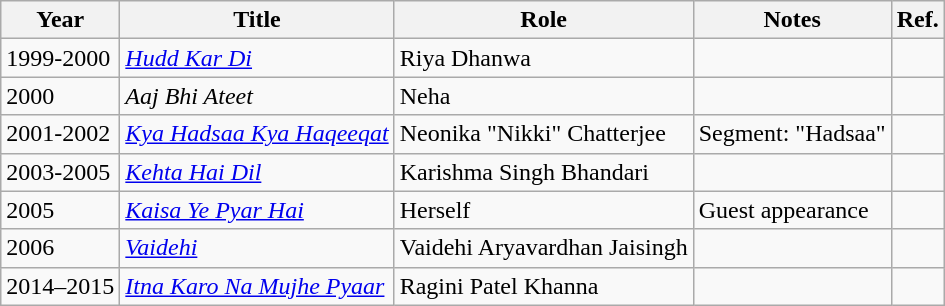<table class="wikitable sortable">
<tr>
<th>Year</th>
<th>Title</th>
<th>Role</th>
<th class="unsortable">Notes</th>
<th class="unsortable">Ref.</th>
</tr>
<tr>
<td>1999-2000</td>
<td><em><a href='#'>Hudd Kar Di</a></em></td>
<td>Riya Dhanwa</td>
<td></td>
<td></td>
</tr>
<tr>
<td>2000</td>
<td><em>Aaj Bhi Ateet</em></td>
<td>Neha</td>
<td></td>
<td></td>
</tr>
<tr>
<td>2001-2002</td>
<td><em><a href='#'>Kya Hadsaa Kya Haqeeqat</a></em></td>
<td>Neonika  "Nikki"  Chatterjee</td>
<td>Segment: "Hadsaa"</td>
<td></td>
</tr>
<tr>
<td>2003-2005</td>
<td><em><a href='#'>Kehta Hai Dil</a></em></td>
<td>Karishma Singh Bhandari</td>
<td></td>
<td></td>
</tr>
<tr>
<td>2005</td>
<td><em><a href='#'>Kaisa Ye Pyar Hai</a></em></td>
<td>Herself</td>
<td>Guest appearance</td>
<td></td>
</tr>
<tr>
<td>2006</td>
<td><em><a href='#'>Vaidehi</a></em></td>
<td>Vaidehi Aryavardhan Jaisingh</td>
<td></td>
<td></td>
</tr>
<tr>
<td>2014–2015</td>
<td><em><a href='#'>Itna Karo Na Mujhe Pyaar</a></em></td>
<td>Ragini Patel Khanna</td>
<td></td>
<td></td>
</tr>
</table>
